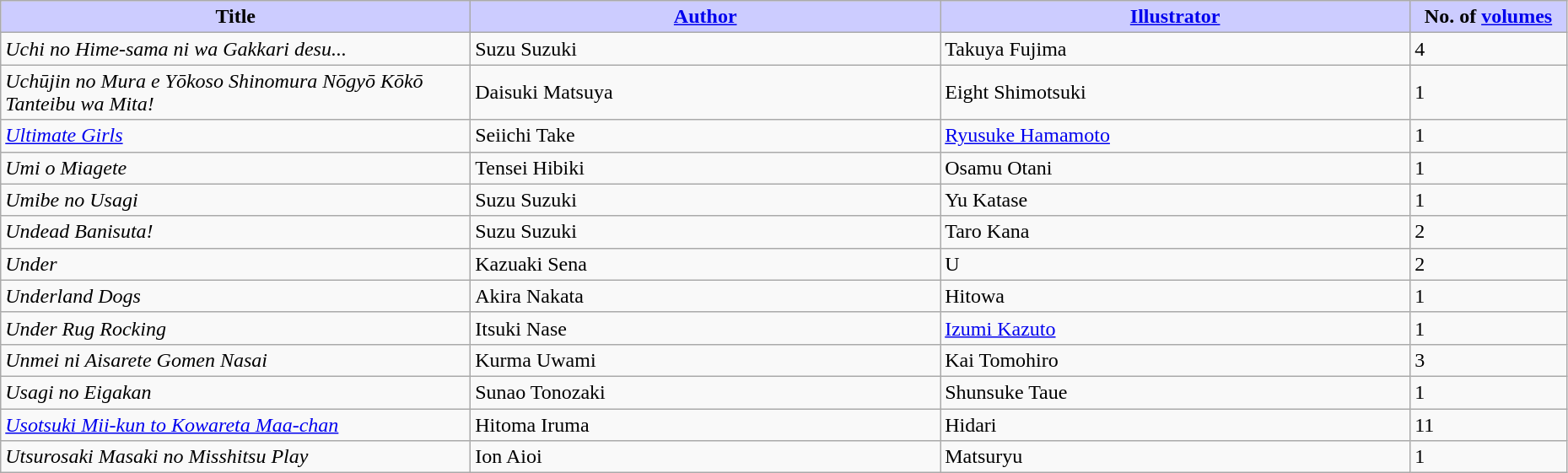<table class="wikitable" style="width: 98%;">
<tr>
<th width=30% style="background:#ccf;">Title</th>
<th width=30% style="background:#ccf;"><a href='#'>Author</a></th>
<th width=30% style="background:#ccf;"><a href='#'>Illustrator</a></th>
<th width=10% style="background:#ccf;">No. of <a href='#'>volumes</a></th>
</tr>
<tr>
<td><em>Uchi no Hime-sama ni wa Gakkari desu...</em></td>
<td>Suzu Suzuki</td>
<td>Takuya Fujima</td>
<td>4</td>
</tr>
<tr>
<td><em>Uchūjin no Mura e Yōkoso Shinomura Nōgyō Kōkō Tanteibu wa Mita!</em></td>
<td>Daisuki Matsuya</td>
<td>Eight Shimotsuki</td>
<td>1</td>
</tr>
<tr>
<td><em><a href='#'>Ultimate Girls</a></em></td>
<td>Seiichi Take</td>
<td><a href='#'>Ryusuke Hamamoto</a></td>
<td>1</td>
</tr>
<tr>
<td><em>Umi o Miagete</em></td>
<td>Tensei Hibiki</td>
<td>Osamu Otani</td>
<td>1</td>
</tr>
<tr>
<td><em>Umibe no Usagi</em></td>
<td>Suzu Suzuki</td>
<td>Yu Katase</td>
<td>1</td>
</tr>
<tr>
<td><em>Undead Banisuta!</em></td>
<td>Suzu Suzuki</td>
<td>Taro Kana</td>
<td>2</td>
</tr>
<tr>
<td><em>Under</em></td>
<td>Kazuaki Sena</td>
<td>U</td>
<td>2</td>
</tr>
<tr>
<td><em>Underland Dogs</em></td>
<td>Akira Nakata</td>
<td>Hitowa</td>
<td>1</td>
</tr>
<tr>
<td><em>Under Rug Rocking</em></td>
<td>Itsuki Nase</td>
<td><a href='#'>Izumi Kazuto</a></td>
<td>1</td>
</tr>
<tr>
<td><em>Unmei ni Aisarete Gomen Nasai</em></td>
<td>Kurma Uwami</td>
<td>Kai Tomohiro</td>
<td>3</td>
</tr>
<tr>
<td><em>Usagi no Eigakan</em></td>
<td>Sunao Tonozaki</td>
<td>Shunsuke Taue</td>
<td>1</td>
</tr>
<tr>
<td><em><a href='#'>Usotsuki Mii-kun to Kowareta Maa-chan</a></em></td>
<td>Hitoma Iruma</td>
<td>Hidari</td>
<td>11</td>
</tr>
<tr>
<td><em>Utsurosaki Masaki no Misshitsu Play</em></td>
<td>Ion Aioi</td>
<td>Matsuryu</td>
<td>1</td>
</tr>
</table>
